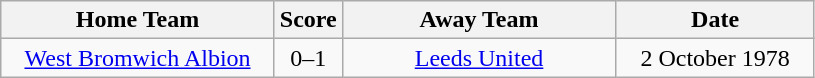<table class="wikitable" style="text-align:center;">
<tr>
<th width=175>Home Team</th>
<th width=20>Score</th>
<th width=175>Away Team</th>
<th width=125>Date</th>
</tr>
<tr>
<td><a href='#'>West Bromwich Albion</a></td>
<td>0–1</td>
<td><a href='#'>Leeds United</a></td>
<td>2 October 1978</td>
</tr>
</table>
